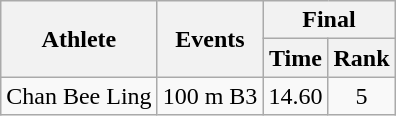<table class="wikitable">
<tr>
<th rowspan="2">Athlete</th>
<th rowspan="2">Events</th>
<th colspan="2">Final</th>
</tr>
<tr>
<th>Time</th>
<th>Rank</th>
</tr>
<tr>
<td>Chan Bee Ling</td>
<td align="center">100 m B3</td>
<td align="center">14.60</td>
<td align="center">5</td>
</tr>
</table>
